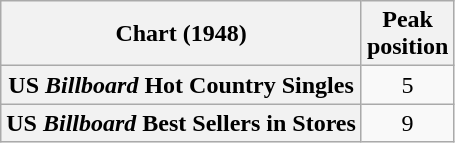<table class="wikitable sortable plainrowheaders" style="text-align:center">
<tr>
<th scope="col">Chart (1948)</th>
<th scope="col">Peak<br>position</th>
</tr>
<tr>
<th scope="row">US <em>Billboard</em> Hot Country Singles</th>
<td>5</td>
</tr>
<tr>
<th scope="row">US <em>Billboard</em> Best Sellers in Stores</th>
<td>9</td>
</tr>
</table>
